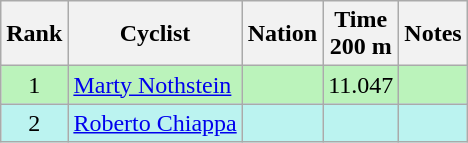<table class="wikitable sortable" style="text-align:center">
<tr>
<th>Rank</th>
<th>Cyclist</th>
<th>Nation</th>
<th>Time<br>200 m</th>
<th>Notes</th>
</tr>
<tr bgcolor=bbf3bb>
<td>1</td>
<td align=left><a href='#'>Marty Nothstein</a></td>
<td align=left></td>
<td>11.047</td>
<td></td>
</tr>
<tr bgcolor=bbf3f>
<td>2</td>
<td align=left><a href='#'>Roberto Chiappa</a></td>
<td align=left></td>
<td></td>
<td></td>
</tr>
</table>
